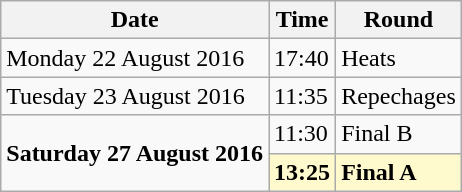<table class="wikitable">
<tr>
<th>Date</th>
<th>Time</th>
<th>Round</th>
</tr>
<tr>
<td>Monday 22 August 2016</td>
<td>17:40</td>
<td>Heats</td>
</tr>
<tr>
<td>Tuesday 23 August 2016</td>
<td>11:35</td>
<td>Repechages</td>
</tr>
<tr>
<td rowspan=2><strong>Saturday 27 August 2016</strong></td>
<td>11:30</td>
<td>Final B</td>
</tr>
<tr>
<td style=background:lemonchiffon><strong>13:25</strong></td>
<td style=background:lemonchiffon><strong>Final A</strong></td>
</tr>
</table>
